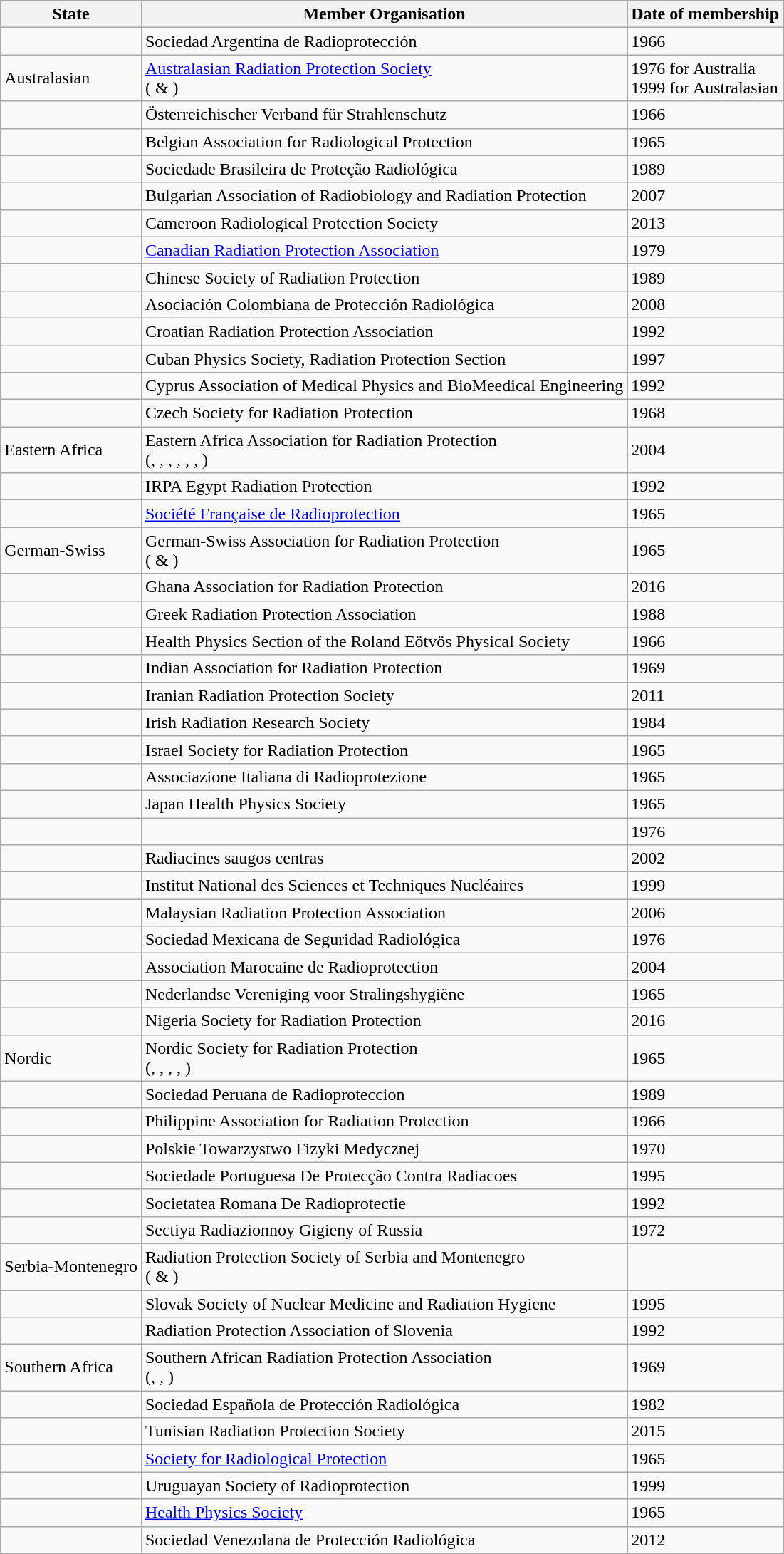<table class="wikitable sortable mw-collapsible">
<tr>
<th><strong>State</strong></th>
<th><strong>Member Organisation</strong></th>
<th><strong>Date of membership</strong></th>
</tr>
<tr>
<td></td>
<td>Sociedad Argentina de Radioprotección</td>
<td>1966</td>
</tr>
<tr>
<td>Australasian</td>
<td><a href='#'>Australasian Radiation Protection Society</a><br>( & )</td>
<td>1976 for Australia<br>1999 for Australasian</td>
</tr>
<tr>
<td></td>
<td>Österreichischer Verband für Strahlenschutz</td>
<td>1966</td>
</tr>
<tr>
<td></td>
<td>Belgian Association for Radiological Protection</td>
<td>1965</td>
</tr>
<tr>
<td></td>
<td>Sociedade Brasileira de Proteção Radiológica</td>
<td>1989</td>
</tr>
<tr>
<td></td>
<td>Bulgarian Association of Radiobiology and Radiation Protection</td>
<td>2007</td>
</tr>
<tr>
<td></td>
<td>Cameroon Radiological Protection Society</td>
<td>2013</td>
</tr>
<tr>
<td></td>
<td><a href='#'>Canadian Radiation Protection Association</a></td>
<td>1979</td>
</tr>
<tr>
<td></td>
<td>Chinese Society of Radiation Protection</td>
<td>1989</td>
</tr>
<tr>
<td></td>
<td>Asociación Colombiana de Protección Radiológica</td>
<td>2008</td>
</tr>
<tr>
<td></td>
<td>Croatian Radiation Protection Association</td>
<td>1992</td>
</tr>
<tr>
<td></td>
<td>Cuban Physics Society, Radiation Protection Section</td>
<td>1997</td>
</tr>
<tr>
<td></td>
<td>Cyprus Association of Medical Physics and BioMeedical Engineering</td>
<td>1992</td>
</tr>
<tr>
<td></td>
<td>Czech Society for Radiation Protection</td>
<td>1968</td>
</tr>
<tr>
<td>Eastern Africa</td>
<td>Eastern Africa Association for Radiation Protection<br>(, , , , , , )</td>
<td>2004</td>
</tr>
<tr>
<td></td>
<td>IRPA Egypt Radiation Protection</td>
<td>1992</td>
</tr>
<tr>
<td></td>
<td><a href='#'>Société Française de Radioprotection</a></td>
<td>1965</td>
</tr>
<tr>
<td>German-Swiss</td>
<td>German-Swiss Association for Radiation Protection<br>( & )</td>
<td>1965</td>
</tr>
<tr>
<td></td>
<td>Ghana Association for Radiation Protection</td>
<td>2016</td>
</tr>
<tr>
<td></td>
<td>Greek Radiation Protection Association</td>
<td>1988</td>
</tr>
<tr>
<td></td>
<td>Health Physics Section of the Roland Eötvös Physical Society</td>
<td>1966</td>
</tr>
<tr>
<td></td>
<td>Indian Association for Radiation Protection</td>
<td>1969</td>
</tr>
<tr>
<td></td>
<td>Iranian Radiation Protection Society</td>
<td>2011</td>
</tr>
<tr>
<td></td>
<td>Irish Radiation Research Society</td>
<td>1984</td>
</tr>
<tr>
<td></td>
<td>Israel Society for Radiation Protection</td>
<td>1965</td>
</tr>
<tr>
<td></td>
<td>Associazione Italiana di Radioprotezione</td>
<td>1965</td>
</tr>
<tr>
<td></td>
<td>Japan Health Physics Society</td>
<td>1965</td>
</tr>
<tr>
<td></td>
<td></td>
<td>1976</td>
</tr>
<tr>
<td></td>
<td>Radiacines saugos centras</td>
<td>2002</td>
</tr>
<tr>
<td></td>
<td>Institut National des Sciences et Techniques Nucléaires</td>
<td>1999</td>
</tr>
<tr>
<td></td>
<td>Malaysian Radiation Protection Association</td>
<td>2006</td>
</tr>
<tr>
<td></td>
<td>Sociedad Mexicana de Seguridad Radiológica</td>
<td>1976</td>
</tr>
<tr>
<td></td>
<td>Association Marocaine de Radioprotection</td>
<td>2004</td>
</tr>
<tr>
<td></td>
<td>Nederlandse Vereniging voor Stralingshygiëne</td>
<td>1965</td>
</tr>
<tr>
<td></td>
<td>Nigeria Society for Radiation Protection</td>
<td>2016</td>
</tr>
<tr>
<td>Nordic</td>
<td>Nordic Society for Radiation Protection<br>(, , , , )</td>
<td>1965</td>
</tr>
<tr>
<td></td>
<td>Sociedad Peruana de Radioproteccion</td>
<td>1989</td>
</tr>
<tr>
<td></td>
<td>Philippine Association for Radiation Protection</td>
<td>1966</td>
</tr>
<tr>
<td></td>
<td>Polskie Towarzystwo Fizyki Medycznej</td>
<td>1970</td>
</tr>
<tr>
<td></td>
<td>Sociedade Portuguesa De Protecção Contra Radiacoes</td>
<td>1995</td>
</tr>
<tr>
<td></td>
<td>Societatea Romana De Radioprotectie</td>
<td>1992</td>
</tr>
<tr>
<td></td>
<td>Sectiya Radiazionnoy Gigieny of Russia</td>
<td>1972</td>
</tr>
<tr>
<td>Serbia-Montenegro</td>
<td>Radiation Protection Society of Serbia and Montenegro<br>( & )</td>
<td></td>
</tr>
<tr>
<td></td>
<td>Slovak Society of Nuclear Medicine and Radiation Hygiene</td>
<td>1995</td>
</tr>
<tr>
<td></td>
<td>Radiation Protection Association of Slovenia</td>
<td>1992</td>
</tr>
<tr>
<td>Southern Africa</td>
<td>Southern African Radiation Protection Association<br>(, , )</td>
<td>1969</td>
</tr>
<tr>
<td></td>
<td>Sociedad Española de Protección Radiológica</td>
<td>1982</td>
</tr>
<tr>
<td></td>
<td>Tunisian Radiation Protection Society</td>
<td>2015</td>
</tr>
<tr>
<td></td>
<td><a href='#'>Society for Radiological Protection</a></td>
<td>1965</td>
</tr>
<tr>
<td></td>
<td>Uruguayan Society of Radioprotection</td>
<td>1999</td>
</tr>
<tr>
<td></td>
<td><a href='#'>Health Physics Society</a></td>
<td>1965</td>
</tr>
<tr>
<td></td>
<td>Sociedad Venezolana de Protección Radiológica</td>
<td>2012</td>
</tr>
</table>
